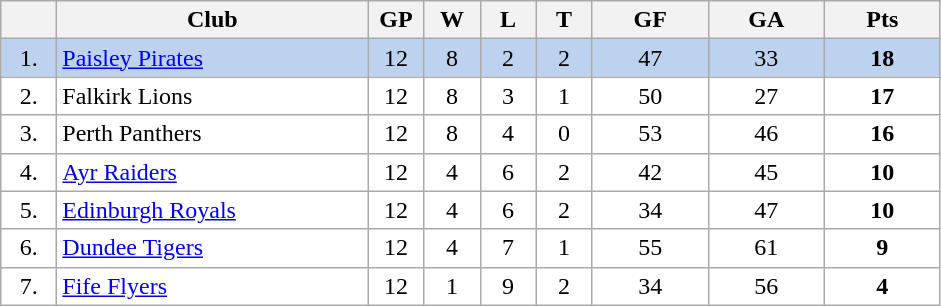<table class="wikitable">
<tr>
<th width="30"></th>
<th width="200">Club</th>
<th width="30">GP</th>
<th width="30">W</th>
<th width="30">L</th>
<th width="30">T</th>
<th width="70">GF</th>
<th width="70">GA</th>
<th width="70">Pts</th>
</tr>
<tr bgcolor="#BCD2EE" align="center">
<td>1.</td>
<td align="left"><a href='#'>Paisley Pirates</a></td>
<td>12</td>
<td>8</td>
<td>2</td>
<td>2</td>
<td>47</td>
<td>33</td>
<td><strong>18</strong></td>
</tr>
<tr bgcolor="#FFFFFF" align="center">
<td>2.</td>
<td align="left">Falkirk Lions</td>
<td>12</td>
<td>8</td>
<td>3</td>
<td>1</td>
<td>50</td>
<td>27</td>
<td><strong>17</strong></td>
</tr>
<tr bgcolor="#FFFFFF" align="center">
<td>3.</td>
<td align="left">Perth Panthers</td>
<td>12</td>
<td>8</td>
<td>4</td>
<td>0</td>
<td>53</td>
<td>46</td>
<td><strong>16</strong></td>
</tr>
<tr bgcolor="#FFFFFF" align="center">
<td>4.</td>
<td align="left"><a href='#'>Ayr Raiders</a></td>
<td>12</td>
<td>4</td>
<td>6</td>
<td>2</td>
<td>42</td>
<td>45</td>
<td><strong>10</strong></td>
</tr>
<tr bgcolor="#FFFFFF" align="center">
<td>5.</td>
<td align="left"><a href='#'>Edinburgh Royals</a></td>
<td>12</td>
<td>4</td>
<td>6</td>
<td>2</td>
<td>34</td>
<td>47</td>
<td><strong>10</strong></td>
</tr>
<tr bgcolor="#FFFFFF" align="center">
<td>6.</td>
<td align="left"><a href='#'>Dundee Tigers</a></td>
<td>12</td>
<td>4</td>
<td>7</td>
<td>1</td>
<td>55</td>
<td>61</td>
<td><strong>9</strong></td>
</tr>
<tr bgcolor="#FFFFFF" align="center">
<td>7.</td>
<td align="left"><a href='#'>Fife Flyers</a></td>
<td>12</td>
<td>1</td>
<td>9</td>
<td>2</td>
<td>34</td>
<td>56</td>
<td><strong>4</strong></td>
</tr>
</table>
